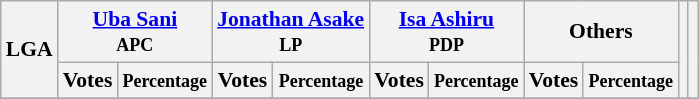<table class="wikitable sortable" style=" font-size: 90%">
<tr>
<th rowspan="2">LGA</th>
<th colspan="2"><a href='#'>Uba Sani</a><br><small>APC</small></th>
<th colspan="2"><a href='#'>Jonathan Asake</a><br><small>LP</small></th>
<th colspan="2"><a href='#'>Isa Ashiru</a><br><small>PDP</small></th>
<th colspan="2">Others</th>
<th rowspan="2"></th>
<th rowspan="2"></th>
</tr>
<tr>
<th>Votes</th>
<th><small>Percentage</small></th>
<th>Votes</th>
<th><small>Percentage</small></th>
<th>Votes</th>
<th><small>Percentage</small></th>
<th>Votes</th>
<th><small>Percentage</small></th>
</tr>
<tr>
</tr>
<tr>
</tr>
<tr>
</tr>
<tr>
</tr>
<tr>
</tr>
<tr>
</tr>
<tr>
</tr>
<tr>
</tr>
<tr>
</tr>
<tr>
</tr>
<tr>
</tr>
<tr>
</tr>
<tr>
</tr>
<tr>
</tr>
<tr>
</tr>
<tr>
</tr>
<tr>
</tr>
<tr>
</tr>
<tr>
</tr>
<tr>
</tr>
<tr>
</tr>
<tr>
</tr>
<tr>
</tr>
<tr>
</tr>
<tr>
</tr>
</table>
